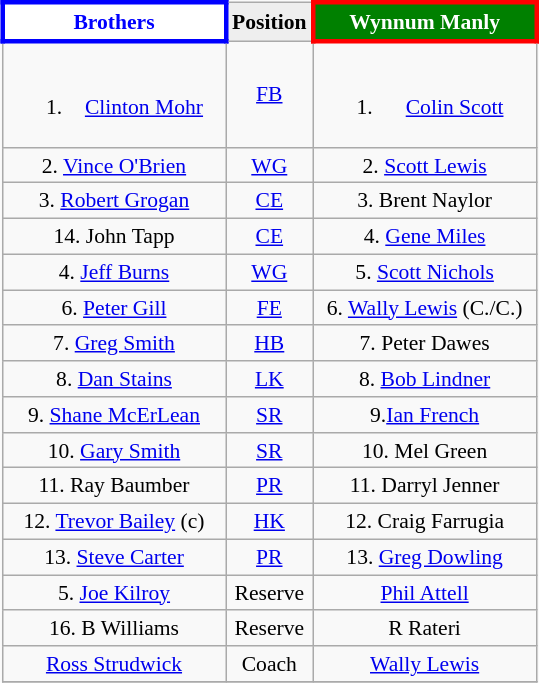<table align="right" class="wikitable" style="font-size:90%; text-align:center; margin-left:1em">
<tr bgcolor="#FF0033">
<th align="centre" style="width:140px; border:3px solid blue; background: white; color: blue">Brothers</th>
<th style="width:40px; text-align:center; background:#eee; color:black;">Position</th>
<th align="centre" style="width:140px; border:3px solid red; background: green; color: white">Wynnum Manly</th>
</tr>
<tr>
<td><br><ol><li><a href='#'>Clinton Mohr</a></li></ol></td>
<td><a href='#'>FB</a></td>
<td><br><ol><li><a href='#'>Colin Scott</a></li></ol></td>
</tr>
<tr>
<td>2. <a href='#'>Vince O'Brien</a></td>
<td><a href='#'>WG</a></td>
<td>2. <a href='#'>Scott Lewis</a></td>
</tr>
<tr>
<td>3. <a href='#'>Robert Grogan</a></td>
<td><a href='#'>CE</a></td>
<td>3. Brent Naylor</td>
</tr>
<tr>
<td>14. John Tapp</td>
<td><a href='#'>CE</a></td>
<td>4. <a href='#'>Gene Miles</a></td>
</tr>
<tr>
<td>4. <a href='#'>Jeff Burns</a></td>
<td><a href='#'>WG</a></td>
<td>5. <a href='#'>Scott Nichols</a></td>
</tr>
<tr>
<td>6. <a href='#'>Peter Gill</a></td>
<td><a href='#'>FE</a></td>
<td>6. <a href='#'>Wally Lewis</a> (C./C.)</td>
</tr>
<tr>
<td>7. <a href='#'>Greg Smith</a></td>
<td><a href='#'>HB</a></td>
<td>7. Peter Dawes</td>
</tr>
<tr>
<td>8. <a href='#'>Dan Stains</a></td>
<td><a href='#'>LK</a></td>
<td>8. <a href='#'>Bob Lindner</a></td>
</tr>
<tr>
<td>9. <a href='#'>Shane McErLean</a></td>
<td><a href='#'>SR</a></td>
<td>9.<a href='#'>Ian French</a></td>
</tr>
<tr>
<td>10. <a href='#'>Gary Smith</a></td>
<td><a href='#'>SR</a></td>
<td>10. Mel Green</td>
</tr>
<tr>
<td>11. Ray Baumber</td>
<td><a href='#'>PR</a></td>
<td>11. Darryl Jenner</td>
</tr>
<tr>
<td>12. <a href='#'>Trevor Bailey</a> (c)</td>
<td><a href='#'>HK</a></td>
<td>12. Craig Farrugia</td>
</tr>
<tr>
<td>13. <a href='#'>Steve Carter</a></td>
<td><a href='#'>PR</a></td>
<td>13. <a href='#'>Greg Dowling</a></td>
</tr>
<tr>
<td>5. <a href='#'>Joe Kilroy</a></td>
<td>Reserve</td>
<td><a href='#'>Phil Attell</a></td>
</tr>
<tr>
<td>16. B Williams</td>
<td>Reserve</td>
<td>R Rateri</td>
</tr>
<tr>
<td><a href='#'>Ross Strudwick</a></td>
<td>Coach</td>
<td><a href='#'>Wally Lewis</a></td>
</tr>
<tr>
</tr>
</table>
